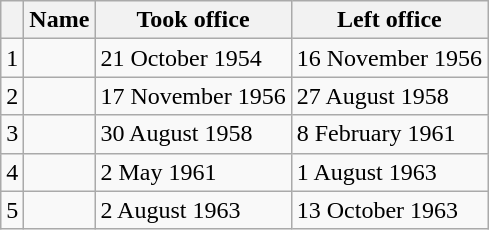<table class="wikitable sortable">
<tr>
<th></th>
<th>Name</th>
<th class=unsortable>Took office</th>
<th class=unsortable>Left office</th>
</tr>
<tr>
<td>1</td>
<td></td>
<td>21 October 1954</td>
<td>16 November 1956</td>
</tr>
<tr>
<td>2</td>
<td></td>
<td>17 November 1956</td>
<td>27 August 1958</td>
</tr>
<tr>
<td>3</td>
<td></td>
<td>30 August 1958</td>
<td>8 February 1961</td>
</tr>
<tr>
<td>4</td>
<td></td>
<td>2 May 1961</td>
<td>1 August 1963</td>
</tr>
<tr>
<td>5</td>
<td></td>
<td>2 August 1963</td>
<td>13 October 1963</td>
</tr>
</table>
